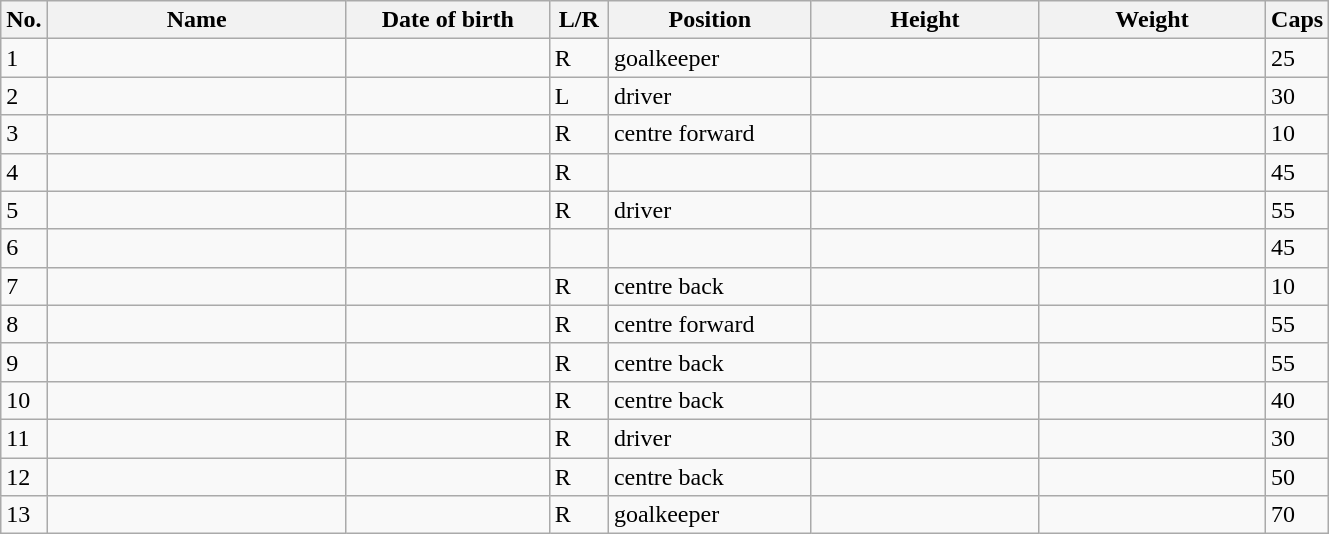<table class=wikitable sortable style=font-size:100%; text-align:center;>
<tr>
<th>No.</th>
<th style=width:12em>Name</th>
<th style=width:8em>Date of birth</th>
<th style=width:2em>L/R</th>
<th style=width:8em>Position</th>
<th style=width:9em>Height</th>
<th style=width:9em>Weight</th>
<th>Caps</th>
</tr>
<tr>
<td>1</td>
<td align=left></td>
<td></td>
<td>R</td>
<td>goalkeeper</td>
<td></td>
<td></td>
<td>25</td>
</tr>
<tr>
<td>2</td>
<td align=left></td>
<td></td>
<td>L</td>
<td>driver</td>
<td></td>
<td></td>
<td>30</td>
</tr>
<tr>
<td>3</td>
<td align=left></td>
<td></td>
<td>R</td>
<td>centre forward</td>
<td></td>
<td></td>
<td>10</td>
</tr>
<tr>
<td>4</td>
<td align=left></td>
<td></td>
<td>R</td>
<td></td>
<td></td>
<td></td>
<td>45</td>
</tr>
<tr>
<td>5</td>
<td align=left></td>
<td></td>
<td>R</td>
<td>driver</td>
<td></td>
<td></td>
<td>55</td>
</tr>
<tr>
<td>6</td>
<td align=left></td>
<td></td>
<td></td>
<td></td>
<td></td>
<td></td>
<td>45</td>
</tr>
<tr>
<td>7</td>
<td align=left></td>
<td></td>
<td>R</td>
<td>centre back</td>
<td></td>
<td></td>
<td>10</td>
</tr>
<tr>
<td>8</td>
<td align=left></td>
<td></td>
<td>R</td>
<td>centre forward</td>
<td></td>
<td></td>
<td>55</td>
</tr>
<tr>
<td>9</td>
<td align=left></td>
<td></td>
<td>R</td>
<td>centre back</td>
<td></td>
<td></td>
<td>55</td>
</tr>
<tr>
<td>10</td>
<td align=left></td>
<td></td>
<td>R</td>
<td>centre back</td>
<td></td>
<td></td>
<td>40</td>
</tr>
<tr>
<td>11</td>
<td align=left></td>
<td></td>
<td>R</td>
<td>driver</td>
<td></td>
<td></td>
<td>30</td>
</tr>
<tr>
<td>12</td>
<td align=left></td>
<td></td>
<td>R</td>
<td>centre back</td>
<td></td>
<td></td>
<td>50</td>
</tr>
<tr>
<td>13</td>
<td align=left></td>
<td></td>
<td>R</td>
<td>goalkeeper</td>
<td></td>
<td></td>
<td>70</td>
</tr>
</table>
